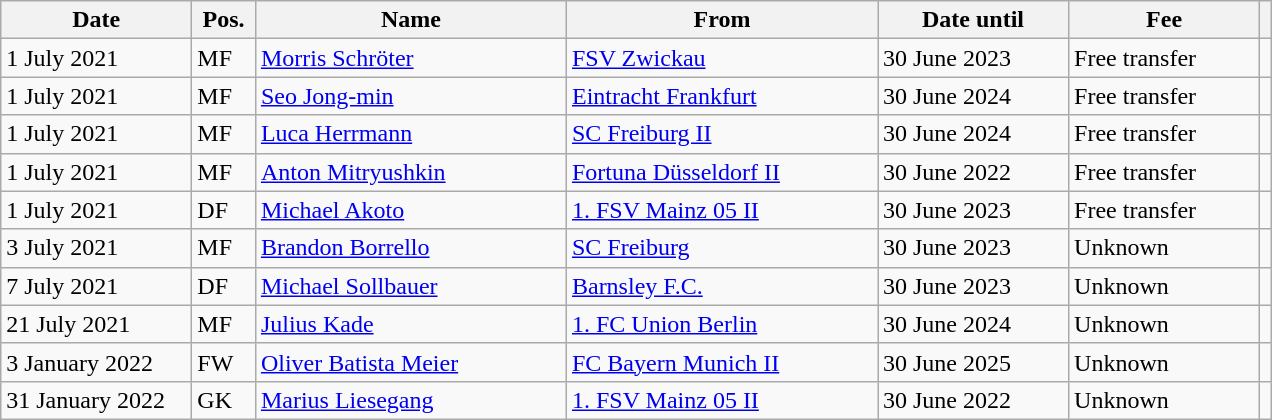<table class="wikitable"  style="text-align:left; ">
<tr>
<th !scope=col; style="width: 120px;">Date</th>
<th !scope=col; style="width: 35px;">Pos.</th>
<th !scope=col; style="width: 200px;">Name</th>
<th !scope=col; style="width: 200px;">From</th>
<th !scope=col; style="width: 120px;">Date until</th>
<th !scope=col; style="width: 120px;">Fee</th>
<th></th>
</tr>
<tr>
<td>1 July 2021</td>
<td>MF</td>
<td> <a href='#'>Morris Schröter</a></td>
<td> <a href='#'>FSV Zwickau</a></td>
<td>30 June 2023</td>
<td>Free transfer</td>
<td></td>
</tr>
<tr>
<td>1 July 2021</td>
<td>MF</td>
<td> <a href='#'>Seo Jong-min</a></td>
<td> <a href='#'>Eintracht Frankfurt</a></td>
<td>30 June 2024</td>
<td>Free transfer</td>
<td></td>
</tr>
<tr>
<td>1 July 2021</td>
<td>MF</td>
<td> <a href='#'>Luca Herrmann</a></td>
<td> <a href='#'>SC Freiburg II</a></td>
<td>30 June 2024</td>
<td>Free transfer</td>
<td></td>
</tr>
<tr>
<td>1 July 2021</td>
<td>MF</td>
<td> <a href='#'>Anton Mitryushkin</a></td>
<td> <a href='#'>Fortuna Düsseldorf II</a></td>
<td>30 June 2022</td>
<td>Free transfer</td>
<td></td>
</tr>
<tr>
<td>1 July 2021</td>
<td>DF</td>
<td> <a href='#'>Michael Akoto</a></td>
<td> <a href='#'>1. FSV Mainz 05 II</a></td>
<td>30 June 2023</td>
<td>Free transfer</td>
<td></td>
</tr>
<tr>
<td>3 July 2021</td>
<td>MF</td>
<td> <a href='#'>Brandon Borrello</a></td>
<td> <a href='#'>SC Freiburg</a></td>
<td>30 June 2023</td>
<td>Unknown</td>
<td></td>
</tr>
<tr>
<td>7 July 2021</td>
<td>DF</td>
<td> <a href='#'>Michael Sollbauer</a></td>
<td> <a href='#'>Barnsley F.C.</a></td>
<td>30 June 2023</td>
<td>Unknown</td>
<td></td>
</tr>
<tr>
<td>21 July 2021</td>
<td>MF</td>
<td> <a href='#'>Julius Kade</a></td>
<td> <a href='#'>1. FC Union Berlin</a></td>
<td>30 June 2024</td>
<td>Unknown</td>
<td></td>
</tr>
<tr>
<td>3 January 2022</td>
<td>FW</td>
<td> <a href='#'>Oliver Batista Meier</a></td>
<td> <a href='#'>FC Bayern Munich II</a></td>
<td>30 June 2025</td>
<td>Unknown</td>
<td></td>
</tr>
<tr>
<td>31 January 2022</td>
<td>GK</td>
<td> <a href='#'>Marius Liesegang</a></td>
<td> <a href='#'>1. FSV Mainz 05 II</a></td>
<td>30 June 2022</td>
<td>Unknown</td>
<td></td>
</tr>
</table>
